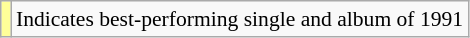<table class="wikitable" style="font-size:90%;">
<tr>
<td style="background-color:#FFFF99"></td>
<td>Indicates best-performing single and album of 1991</td>
</tr>
</table>
